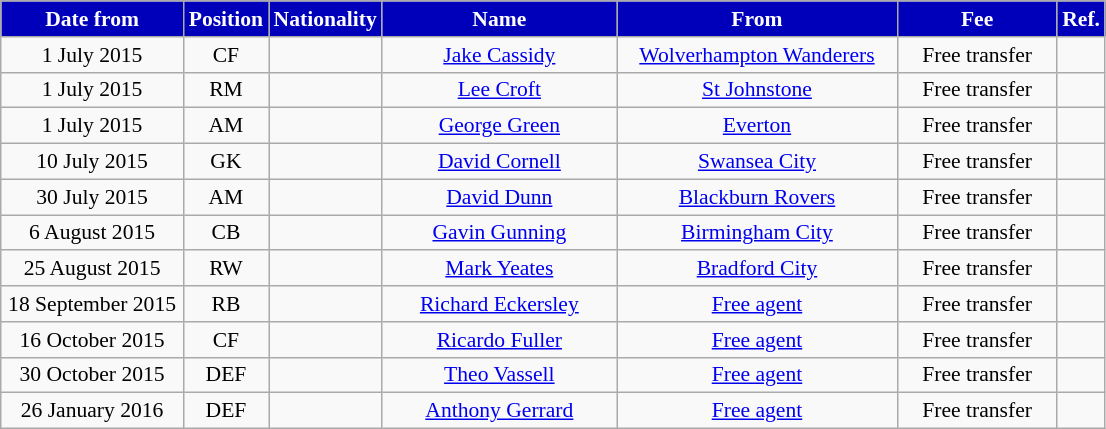<table class="wikitable"  style="text-align:center; font-size:90%; ">
<tr>
<th style="background:#0000BB; color:white; width:115px;">Date from</th>
<th style="background:#0000BB; color:white; width:50px;">Position</th>
<th style="background:#0000BB; color:white; width:50px;">Nationality</th>
<th style="background:#0000BB; color:white; width:150px;">Name</th>
<th style="background:#0000BB; color:white; width:180px;">From</th>
<th style="background:#0000BB; color:white; width:100px;">Fee</th>
<th style="background:#0000BB; color:white; width:25px;">Ref.</th>
</tr>
<tr>
<td>1 July 2015</td>
<td>CF</td>
<td></td>
<td><a href='#'>Jake Cassidy</a></td>
<td><a href='#'>Wolverhampton Wanderers</a></td>
<td>Free transfer</td>
<td></td>
</tr>
<tr>
<td>1 July 2015</td>
<td>RM</td>
<td></td>
<td><a href='#'>Lee Croft</a></td>
<td><a href='#'>St Johnstone</a></td>
<td>Free transfer</td>
<td></td>
</tr>
<tr>
<td>1 July 2015</td>
<td>AM</td>
<td></td>
<td><a href='#'>George Green</a></td>
<td><a href='#'>Everton</a></td>
<td>Free transfer</td>
<td></td>
</tr>
<tr>
<td>10 July 2015</td>
<td>GK</td>
<td></td>
<td><a href='#'>David Cornell</a></td>
<td><a href='#'>Swansea City</a></td>
<td>Free transfer</td>
<td></td>
</tr>
<tr>
<td>30 July 2015</td>
<td>AM</td>
<td></td>
<td><a href='#'>David Dunn</a></td>
<td><a href='#'>Blackburn Rovers</a></td>
<td>Free transfer</td>
<td></td>
</tr>
<tr>
<td>6 August 2015</td>
<td>CB</td>
<td></td>
<td><a href='#'>Gavin Gunning</a></td>
<td><a href='#'>Birmingham City</a></td>
<td>Free transfer</td>
<td></td>
</tr>
<tr>
<td>25 August 2015</td>
<td>RW</td>
<td></td>
<td><a href='#'>Mark Yeates</a></td>
<td><a href='#'>Bradford City</a></td>
<td>Free transfer</td>
<td></td>
</tr>
<tr>
<td>18 September 2015</td>
<td>RB</td>
<td></td>
<td><a href='#'>Richard Eckersley</a></td>
<td><a href='#'>Free agent</a></td>
<td>Free transfer</td>
<td></td>
</tr>
<tr>
<td>16 October 2015</td>
<td>CF</td>
<td></td>
<td><a href='#'>Ricardo Fuller</a></td>
<td><a href='#'>Free agent</a></td>
<td>Free transfer</td>
<td></td>
</tr>
<tr>
<td>30 October 2015</td>
<td>DEF</td>
<td></td>
<td><a href='#'>Theo Vassell</a></td>
<td><a href='#'>Free agent</a></td>
<td>Free transfer</td>
<td></td>
</tr>
<tr>
<td>26 January 2016</td>
<td>DEF</td>
<td></td>
<td><a href='#'>Anthony Gerrard</a></td>
<td><a href='#'>Free agent</a></td>
<td>Free transfer</td>
<td></td>
</tr>
</table>
